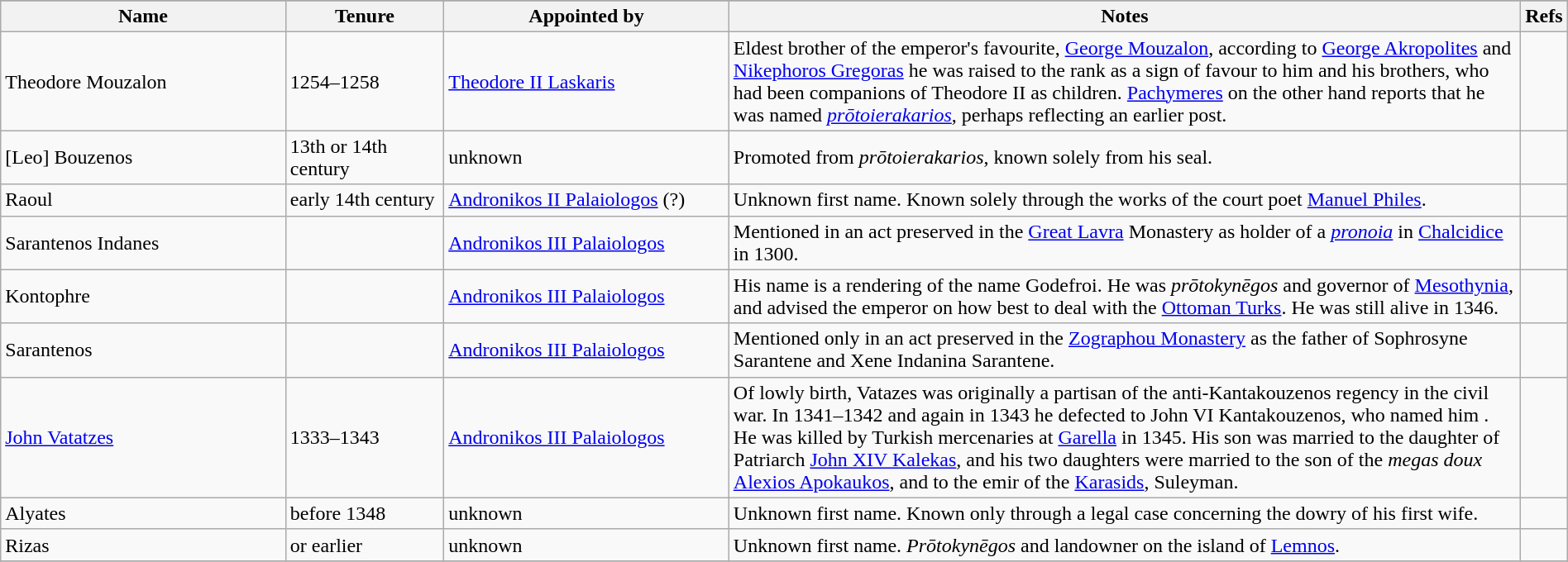<table class="wikitable"  width="100%">
<tr bgcolor="#FFDEAD">
</tr>
<tr>
<th width="18%">Name</th>
<th width="10%">Tenure</th>
<th width="18%">Appointed by</th>
<th width="50%">Notes</th>
<th width="2%">Refs</th>
</tr>
<tr>
<td>Theodore Mouzalon</td>
<td>1254–1258</td>
<td><a href='#'>Theodore II Laskaris</a></td>
<td>Eldest brother of the emperor's favourite, <a href='#'>George Mouzalon</a>, according to <a href='#'>George Akropolites</a> and <a href='#'>Nikephoros Gregoras</a> he was raised to the rank as a sign of favour to him and his brothers, who had been companions of Theodore II as children. <a href='#'>Pachymeres</a> on the other hand reports that he was named <em><a href='#'>prōtoierakarios</a></em>, perhaps reflecting an earlier post.</td>
<td></td>
</tr>
<tr>
<td>[Leo] Bouzenos</td>
<td>13th or 14th century</td>
<td>unknown</td>
<td>Promoted from <em>prōtoierakarios</em>, known solely from his seal.</td>
<td></td>
</tr>
<tr>
<td>Raoul</td>
<td>early 14th century</td>
<td><a href='#'>Andronikos II Palaiologos</a> (?)</td>
<td>Unknown first name. Known solely through the works of the court poet <a href='#'>Manuel Philes</a>.</td>
<td></td>
</tr>
<tr>
<td>Sarantenos Indanes</td>
<td></td>
<td><a href='#'>Andronikos III Palaiologos</a></td>
<td>Mentioned in an act preserved in the <a href='#'>Great Lavra</a> Monastery as holder of a <em><a href='#'>pronoia</a></em> in <a href='#'>Chalcidice</a> in 1300.</td>
<td></td>
</tr>
<tr>
<td>Kontophre</td>
<td></td>
<td><a href='#'>Andronikos III Palaiologos</a></td>
<td>His name is a rendering of the name Godefroi. He was <em>prōtokynēgos</em> and governor of <a href='#'>Mesothynia</a>, and advised the emperor on how best to deal with the <a href='#'>Ottoman Turks</a>. He was still alive in 1346.</td>
<td></td>
</tr>
<tr>
<td>Sarantenos</td>
<td></td>
<td><a href='#'>Andronikos III Palaiologos</a></td>
<td>Mentioned only in an act preserved in the <a href='#'>Zographou Monastery</a> as the father of Sophrosyne Sarantene and Xene Indanina Sarantene.</td>
<td></td>
</tr>
<tr>
<td><a href='#'>John Vatatzes</a></td>
<td>1333–1343</td>
<td><a href='#'>Andronikos III Palaiologos</a></td>
<td>Of lowly birth, Vatazes was originally a partisan of the anti-Kantakouzenos regency in the civil war. In 1341–1342 and again in 1343 he defected to John VI Kantakouzenos, who named him . He was killed by Turkish mercenaries at <a href='#'>Garella</a> in 1345. His son was married to the daughter of Patriarch <a href='#'>John XIV Kalekas</a>, and his two daughters were married to the son of the <em>megas doux</em> <a href='#'>Alexios Apokaukos</a>, and to the emir of the <a href='#'>Karasids</a>, Suleyman.</td>
<td></td>
</tr>
<tr>
<td>Alyates</td>
<td>before 1348</td>
<td>unknown</td>
<td>Unknown first name. Known only through a legal case concerning the dowry of his first wife.</td>
<td></td>
</tr>
<tr>
<td>Rizas</td>
<td> or earlier</td>
<td>unknown</td>
<td>Unknown first name. <em>Prōtokynēgos</em> and landowner on the island of <a href='#'>Lemnos</a>.</td>
<td></td>
</tr>
<tr>
</tr>
</table>
